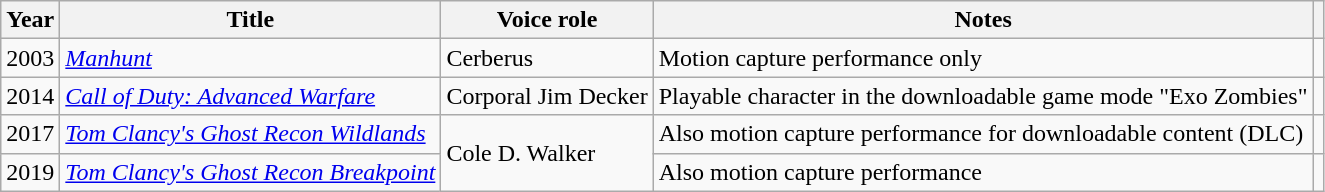<table class="wikitable plainrowheaders sortable" style="margin-right: 0;">
<tr>
<th scope="col">Year</th>
<th scope="col">Title</th>
<th scope="col">Voice role</th>
<th scope="col" class="unsortable">Notes</th>
<th scope="col" class="unsortable"></th>
</tr>
<tr>
<td>2003</td>
<td><em><a href='#'>Manhunt</a></em></td>
<td>Cerberus</td>
<td>Motion capture performance only</td>
<td style="text-align: center;"></td>
</tr>
<tr>
<td>2014</td>
<td><em><a href='#'>Call of Duty: Advanced Warfare</a></em></td>
<td>Corporal Jim Decker</td>
<td>Playable character in the downloadable game mode "Exo Zombies"</td>
<td style="text-align: center;"></td>
</tr>
<tr>
<td>2017</td>
<td><em><a href='#'>Tom Clancy's Ghost Recon Wildlands</a></em></td>
<td rowspan="2">Cole D. Walker</td>
<td>Also motion capture performance for downloadable content (DLC)</td>
<td style="text-align: center;"></td>
</tr>
<tr>
<td>2019</td>
<td><em><a href='#'>Tom Clancy's Ghost Recon Breakpoint</a></em></td>
<td>Also motion capture performance</td>
<td style="text-align: center;"></td>
</tr>
</table>
